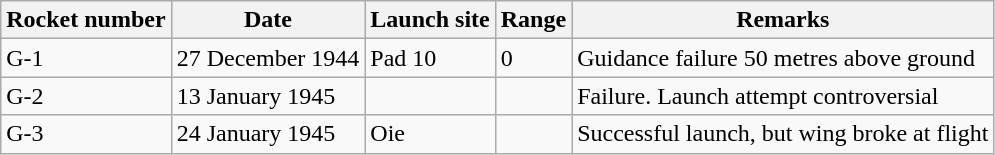<table class="wikitable">
<tr ---- align="center" valign="top">
<th>Rocket number</th>
<th>Date</th>
<th>Launch site</th>
<th>Range</th>
<th>Remarks</th>
</tr>
<tr>
<td>G-1</td>
<td>27 December 1944</td>
<td>Pad 10</td>
<td>0</td>
<td>Guidance failure 50 metres above ground</td>
</tr>
<tr>
<td>G-2</td>
<td>13 January 1945</td>
<td></td>
<td></td>
<td>Failure. Launch attempt controversial</td>
</tr>
<tr>
<td>G-3</td>
<td>24 January 1945</td>
<td>Oie</td>
<td></td>
<td>Successful launch, but wing broke at flight</td>
</tr>
</table>
